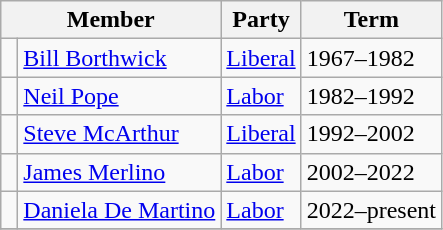<table class="wikitable">
<tr>
<th colspan="2">Member</th>
<th>Party</th>
<th>Term</th>
</tr>
<tr>
<td> </td>
<td><a href='#'>Bill Borthwick</a></td>
<td><a href='#'>Liberal</a></td>
<td>1967–1982</td>
</tr>
<tr>
<td> </td>
<td><a href='#'>Neil Pope</a></td>
<td><a href='#'>Labor</a></td>
<td>1982–1992</td>
</tr>
<tr>
<td> </td>
<td><a href='#'>Steve McArthur</a></td>
<td><a href='#'>Liberal</a></td>
<td>1992–2002</td>
</tr>
<tr>
<td> </td>
<td><a href='#'>James Merlino</a></td>
<td><a href='#'>Labor</a></td>
<td>2002–2022</td>
</tr>
<tr>
<td> </td>
<td><a href='#'>Daniela De Martino</a></td>
<td><a href='#'>Labor</a></td>
<td>2022–present</td>
</tr>
<tr>
</tr>
</table>
